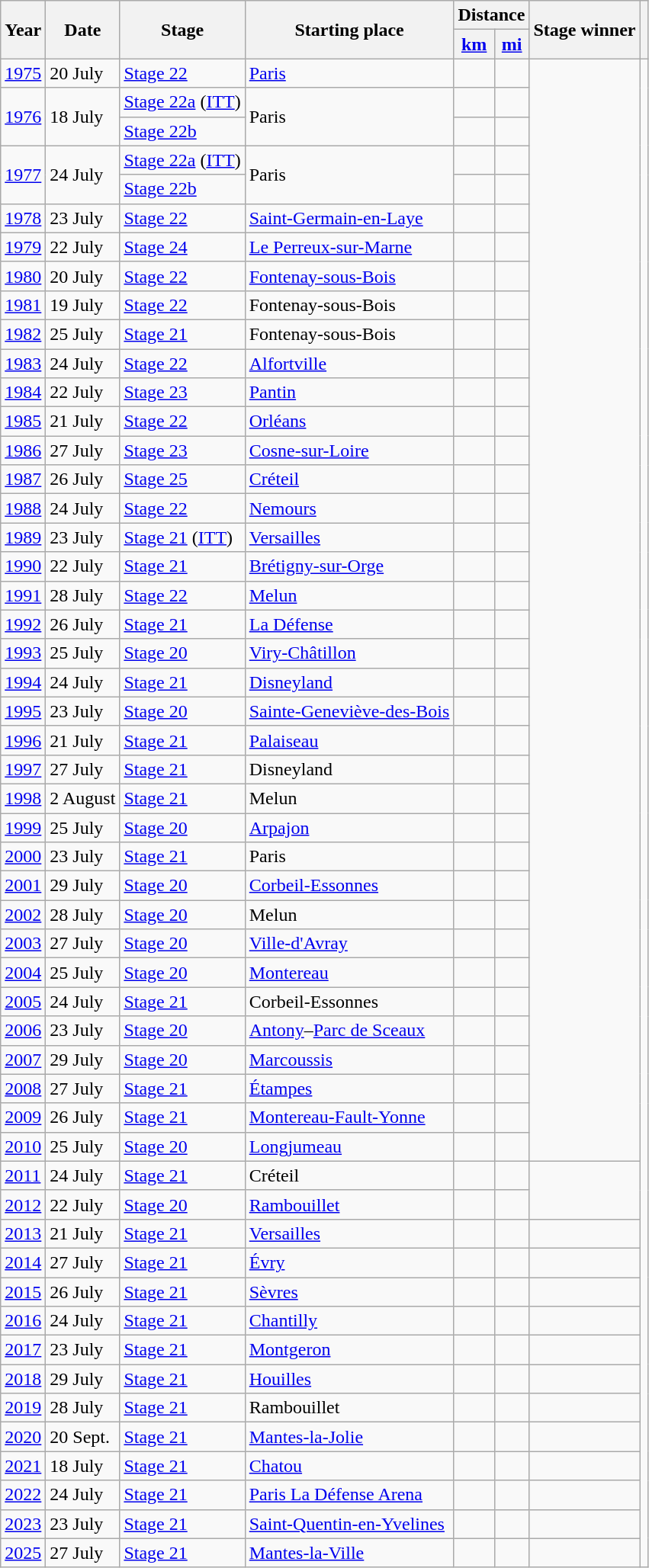<table class="wikitable sortable">
<tr>
<th rowspan=2>Year</th>
<th rowspan="2">Date</th>
<th rowspan="2">Stage</th>
<th rowspan="2">Starting place</th>
<th colspan=2>Distance</th>
<th rowspan=2>Stage winner</th>
<th rowspan=2></th>
</tr>
<tr>
<th><a href='#'>km</a></th>
<th><a href='#'>mi</a></th>
</tr>
<tr>
<td><a href='#'>1975</a></td>
<td>20 July</td>
<td><a href='#'>Stage 22</a></td>
<td><a href='#'>Paris</a></td>
<td></td>
<td></td>
<td rowspan="38"></td>
</tr>
<tr>
<td rowspan="2"><a href='#'>1976</a></td>
<td rowspan="2">18 July</td>
<td><a href='#'>Stage 22a</a> (<a href='#'>ITT</a>)</td>
<td rowspan="2">Paris</td>
<td></td>
<td> </td>
</tr>
<tr>
<td><a href='#'>Stage 22b</a></td>
<td></td>
<td></td>
</tr>
<tr>
<td rowspan="2"><a href='#'>1977</a></td>
<td rowspan="2">24 July</td>
<td><a href='#'>Stage 22a</a> (<a href='#'>ITT</a>)</td>
<td rowspan="2">Paris</td>
<td></td>
<td> </td>
</tr>
<tr>
<td><a href='#'>Stage 22b</a></td>
<td></td>
<td></td>
</tr>
<tr>
<td><a href='#'>1978</a></td>
<td>23 July</td>
<td><a href='#'>Stage 22</a></td>
<td><a href='#'>Saint-Germain-en-Laye</a></td>
<td></td>
<td></td>
</tr>
<tr>
<td><a href='#'>1979</a></td>
<td>22 July</td>
<td><a href='#'>Stage 24</a></td>
<td><a href='#'>Le Perreux-sur-Marne</a></td>
<td></td>
<td> </td>
</tr>
<tr>
<td><a href='#'>1980</a></td>
<td>20 July</td>
<td><a href='#'>Stage 22</a></td>
<td><a href='#'>Fontenay-sous-Bois</a></td>
<td></td>
<td></td>
</tr>
<tr>
<td><a href='#'>1981</a></td>
<td>19 July</td>
<td><a href='#'>Stage 22</a></td>
<td>Fontenay-sous-Bois</td>
<td></td>
<td> </td>
</tr>
<tr>
<td><a href='#'>1982</a></td>
<td>25 July</td>
<td><a href='#'>Stage 21</a></td>
<td>Fontenay-sous-Bois</td>
<td></td>
<td> </td>
</tr>
<tr>
<td><a href='#'>1983</a></td>
<td>24 July</td>
<td><a href='#'>Stage 22</a></td>
<td><a href='#'>Alfortville</a></td>
<td></td>
<td></td>
</tr>
<tr>
<td><a href='#'>1984</a></td>
<td>22 July</td>
<td><a href='#'>Stage 23</a></td>
<td><a href='#'>Pantin</a></td>
<td></td>
<td></td>
</tr>
<tr>
<td><a href='#'>1985</a></td>
<td>21 July</td>
<td><a href='#'>Stage 22</a></td>
<td><a href='#'>Orléans</a></td>
<td></td>
<td></td>
</tr>
<tr>
<td><a href='#'>1986</a></td>
<td>27 July</td>
<td><a href='#'>Stage 23</a></td>
<td><a href='#'>Cosne-sur-Loire</a></td>
<td></td>
<td></td>
</tr>
<tr>
<td><a href='#'>1987</a></td>
<td>26 July</td>
<td><a href='#'>Stage 25</a></td>
<td><a href='#'>Créteil</a></td>
<td></td>
<td></td>
</tr>
<tr>
<td><a href='#'>1988</a></td>
<td>24 July</td>
<td><a href='#'>Stage 22</a></td>
<td><a href='#'>Nemours</a></td>
<td></td>
<td></td>
</tr>
<tr>
<td><a href='#'>1989</a></td>
<td>23 July</td>
<td><a href='#'>Stage 21</a> (<a href='#'>ITT</a>)</td>
<td><a href='#'>Versailles</a></td>
<td></td>
<td></td>
</tr>
<tr>
<td><a href='#'>1990</a></td>
<td>22 July</td>
<td><a href='#'>Stage 21</a></td>
<td><a href='#'>Brétigny-sur-Orge</a></td>
<td></td>
<td></td>
</tr>
<tr>
<td><a href='#'>1991</a></td>
<td>28 July</td>
<td><a href='#'>Stage 22</a></td>
<td><a href='#'>Melun</a></td>
<td></td>
<td></td>
</tr>
<tr>
<td><a href='#'>1992</a></td>
<td>26 July</td>
<td><a href='#'>Stage 21</a></td>
<td><a href='#'>La Défense</a></td>
<td></td>
<td></td>
</tr>
<tr>
<td><a href='#'>1993</a></td>
<td>25 July</td>
<td><a href='#'>Stage 20</a></td>
<td><a href='#'>Viry-Châtillon</a></td>
<td></td>
<td> </td>
</tr>
<tr>
<td><a href='#'>1994</a></td>
<td>24 July</td>
<td><a href='#'>Stage 21</a></td>
<td><a href='#'>Disneyland</a></td>
<td></td>
<td></td>
</tr>
<tr>
<td><a href='#'>1995</a></td>
<td>23 July</td>
<td><a href='#'>Stage 20</a></td>
<td><a href='#'>Sainte-Geneviève-des-Bois</a></td>
<td></td>
<td></td>
</tr>
<tr>
<td><a href='#'>1996</a></td>
<td>21 July</td>
<td><a href='#'>Stage 21</a></td>
<td><a href='#'>Palaiseau</a></td>
<td></td>
<td></td>
</tr>
<tr>
<td><a href='#'>1997</a></td>
<td>27 July</td>
<td><a href='#'>Stage 21</a></td>
<td>Disneyland</td>
<td></td>
<td></td>
</tr>
<tr>
<td><a href='#'>1998</a></td>
<td>2 August</td>
<td><a href='#'>Stage 21</a></td>
<td>Melun</td>
<td></td>
<td></td>
</tr>
<tr>
<td><a href='#'>1999</a></td>
<td>25 July</td>
<td><a href='#'>Stage 20</a></td>
<td><a href='#'>Arpajon</a></td>
<td></td>
<td></td>
</tr>
<tr>
<td><a href='#'>2000</a></td>
<td>23 July</td>
<td><a href='#'>Stage 21</a></td>
<td>Paris</td>
<td></td>
<td></td>
</tr>
<tr>
<td><a href='#'>2001</a></td>
<td>29 July</td>
<td><a href='#'>Stage 20</a></td>
<td><a href='#'>Corbeil-Essonnes</a></td>
<td></td>
<td></td>
</tr>
<tr>
<td><a href='#'>2002</a></td>
<td>28 July</td>
<td><a href='#'>Stage 20</a></td>
<td>Melun</td>
<td></td>
<td> </td>
</tr>
<tr>
<td><a href='#'>2003</a></td>
<td>27 July</td>
<td><a href='#'>Stage 20</a></td>
<td><a href='#'>Ville-d'Avray</a></td>
<td></td>
<td></td>
</tr>
<tr>
<td><a href='#'>2004</a></td>
<td>25 July</td>
<td><a href='#'>Stage 20</a></td>
<td><a href='#'>Montereau</a></td>
<td></td>
<td></td>
</tr>
<tr>
<td><a href='#'>2005</a></td>
<td>24 July</td>
<td><a href='#'>Stage 21</a></td>
<td>Corbeil-Essonnes</td>
<td></td>
<td></td>
</tr>
<tr>
<td><a href='#'>2006</a></td>
<td>23 July</td>
<td><a href='#'>Stage 20</a></td>
<td><a href='#'>Antony</a>–<a href='#'>Parc de Sceaux</a></td>
<td></td>
<td></td>
</tr>
<tr>
<td><a href='#'>2007</a></td>
<td>29 July</td>
<td><a href='#'>Stage 20</a></td>
<td><a href='#'>Marcoussis</a></td>
<td></td>
<td></td>
</tr>
<tr>
<td><a href='#'>2008</a></td>
<td>27 July</td>
<td><a href='#'>Stage 21</a></td>
<td><a href='#'>Étampes</a></td>
<td></td>
<td></td>
</tr>
<tr>
<td><a href='#'>2009</a></td>
<td>26 July</td>
<td><a href='#'>Stage 21</a></td>
<td><a href='#'>Montereau-Fault-Yonne</a></td>
<td></td>
<td></td>
</tr>
<tr>
<td><a href='#'>2010</a></td>
<td>25 July</td>
<td><a href='#'>Stage 20</a></td>
<td><a href='#'>Longjumeau</a></td>
<td></td>
<td></td>
</tr>
<tr>
<td><a href='#'>2011</a></td>
<td>24 July</td>
<td><a href='#'>Stage 21</a></td>
<td>Créteil</td>
<td></td>
<td> </td>
<td rowspan="2"></td>
</tr>
<tr>
<td><a href='#'>2012</a></td>
<td>22 July</td>
<td><a href='#'>Stage 20</a></td>
<td><a href='#'>Rambouillet</a></td>
<td></td>
<td> </td>
</tr>
<tr>
<td><a href='#'>2013</a></td>
<td>21 July</td>
<td><a href='#'>Stage 21</a></td>
<td><a href='#'>Versailles</a></td>
<td></td>
<td></td>
<td></td>
</tr>
<tr>
<td><a href='#'>2014</a></td>
<td>27 July</td>
<td><a href='#'>Stage 21</a></td>
<td><a href='#'>Évry</a></td>
<td></td>
<td></td>
<td></td>
</tr>
<tr>
<td><a href='#'>2015</a></td>
<td>26 July</td>
<td><a href='#'>Stage 21</a></td>
<td><a href='#'>Sèvres</a></td>
<td></td>
<td></td>
<td></td>
</tr>
<tr>
<td><a href='#'>2016</a></td>
<td>24 July</td>
<td><a href='#'>Stage 21</a></td>
<td><a href='#'>Chantilly</a></td>
<td></td>
<td></td>
<td></td>
</tr>
<tr>
<td><a href='#'>2017</a></td>
<td>23 July</td>
<td><a href='#'>Stage 21</a></td>
<td><a href='#'>Montgeron</a></td>
<td></td>
<td></td>
<td></td>
</tr>
<tr>
<td><a href='#'>2018</a></td>
<td>29 July</td>
<td><a href='#'>Stage 21</a></td>
<td><a href='#'>Houilles</a></td>
<td></td>
<td> </td>
<td></td>
</tr>
<tr>
<td><a href='#'>2019</a></td>
<td>28 July</td>
<td><a href='#'>Stage 21</a></td>
<td>Rambouillet</td>
<td></td>
<td></td>
<td></td>
</tr>
<tr>
<td><a href='#'>2020</a></td>
<td>20 Sept.</td>
<td><a href='#'>Stage 21</a></td>
<td><a href='#'>Mantes-la-Jolie</a></td>
<td></td>
<td> </td>
<td></td>
</tr>
<tr>
<td><a href='#'>2021</a></td>
<td>18 July</td>
<td><a href='#'>Stage 21</a></td>
<td><a href='#'>Chatou</a></td>
<td></td>
<td></td>
<td></td>
</tr>
<tr>
<td><a href='#'>2022</a></td>
<td>24 July</td>
<td><a href='#'>Stage 21</a></td>
<td><a href='#'>Paris La Défense Arena</a></td>
<td></td>
<td></td>
<td></td>
</tr>
<tr>
<td><a href='#'>2023</a></td>
<td>23 July</td>
<td><a href='#'>Stage 21</a></td>
<td><a href='#'>Saint-Quentin-en-Yvelines</a></td>
<td></td>
<td></td>
<td></td>
</tr>
<tr>
<td><a href='#'>2025</a></td>
<td>27 July</td>
<td><a href='#'>Stage 21</a></td>
<td><a href='#'>Mantes-la-Ville</a></td>
<td></td>
<td></td>
<td></td>
</tr>
</table>
